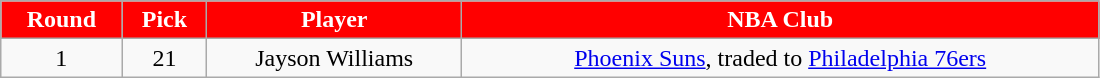<table class="wikitable" style="width:58%;">
<tr style="text-align:center; background:red; color:#FFFFFF;">
<td><strong>Round</strong></td>
<td><strong>Pick</strong></td>
<td><strong>Player</strong></td>
<td><strong>NBA Club</strong></td>
</tr>
<tr style="text-align:center;" bgcolor="">
<td>1</td>
<td>21</td>
<td>Jayson Williams</td>
<td><a href='#'>Phoenix Suns</a>, traded to <a href='#'>Philadelphia 76ers</a></td>
</tr>
</table>
